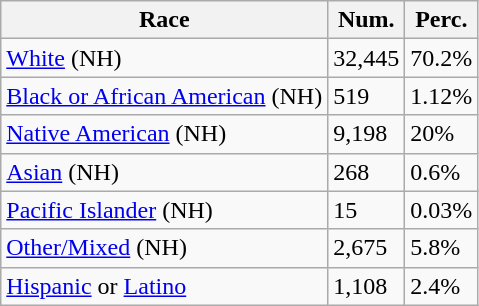<table class="wikitable">
<tr>
<th>Race</th>
<th>Num.</th>
<th>Perc.</th>
</tr>
<tr>
<td><a href='#'>White</a> (NH)</td>
<td>32,445</td>
<td>70.2%</td>
</tr>
<tr>
<td><a href='#'>Black or African American</a> (NH)</td>
<td>519</td>
<td>1.12%</td>
</tr>
<tr>
<td><a href='#'>Native American</a> (NH)</td>
<td>9,198</td>
<td>20%</td>
</tr>
<tr>
<td><a href='#'>Asian</a> (NH)</td>
<td>268</td>
<td>0.6%</td>
</tr>
<tr>
<td><a href='#'>Pacific Islander</a> (NH)</td>
<td>15</td>
<td>0.03%</td>
</tr>
<tr>
<td><a href='#'>Other/Mixed</a> (NH)</td>
<td>2,675</td>
<td>5.8%</td>
</tr>
<tr>
<td><a href='#'>Hispanic</a> or <a href='#'>Latino</a></td>
<td>1,108</td>
<td>2.4%</td>
</tr>
</table>
